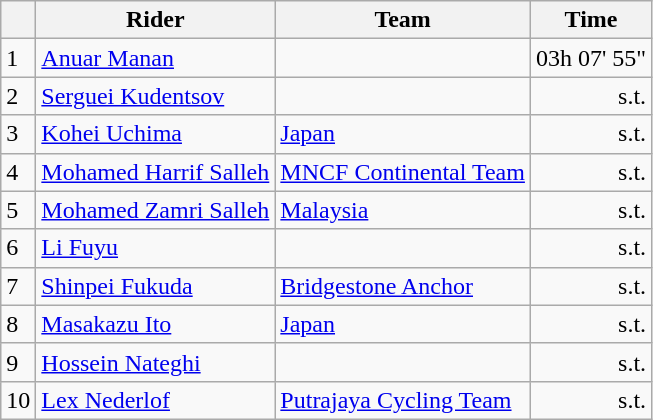<table class=wikitable>
<tr>
<th></th>
<th>Rider</th>
<th>Team</th>
<th>Time</th>
</tr>
<tr>
<td>1</td>
<td> <a href='#'>Anuar Manan</a> </td>
<td></td>
<td align=right>03h 07' 55"</td>
</tr>
<tr>
<td>2</td>
<td> <a href='#'>Serguei Kudentsov</a></td>
<td></td>
<td align=right>s.t.</td>
</tr>
<tr>
<td>3</td>
<td> <a href='#'>Kohei Uchima</a></td>
<td><a href='#'>Japan</a></td>
<td align=right>s.t.</td>
</tr>
<tr>
<td>4</td>
<td> <a href='#'>Mohamed Harrif Salleh</a></td>
<td><a href='#'>MNCF Continental Team</a></td>
<td align=right>s.t.</td>
</tr>
<tr>
<td>5</td>
<td> <a href='#'>Mohamed Zamri Salleh</a></td>
<td><a href='#'>Malaysia</a></td>
<td align=right>s.t.</td>
</tr>
<tr>
<td>6</td>
<td> <a href='#'>Li Fuyu</a> </td>
<td></td>
<td align=right>s.t.</td>
</tr>
<tr>
<td>7</td>
<td> <a href='#'>Shinpei Fukuda</a></td>
<td><a href='#'>Bridgestone Anchor</a></td>
<td align=right>s.t.</td>
</tr>
<tr>
<td>8</td>
<td> <a href='#'>Masakazu Ito</a></td>
<td><a href='#'>Japan</a></td>
<td align=right>s.t.</td>
</tr>
<tr>
<td>9</td>
<td> <a href='#'>Hossein Nateghi</a></td>
<td></td>
<td align=right>s.t.</td>
</tr>
<tr>
<td>10</td>
<td> <a href='#'>Lex Nederlof</a></td>
<td><a href='#'>Putrajaya Cycling Team</a></td>
<td align=right>s.t.</td>
</tr>
</table>
